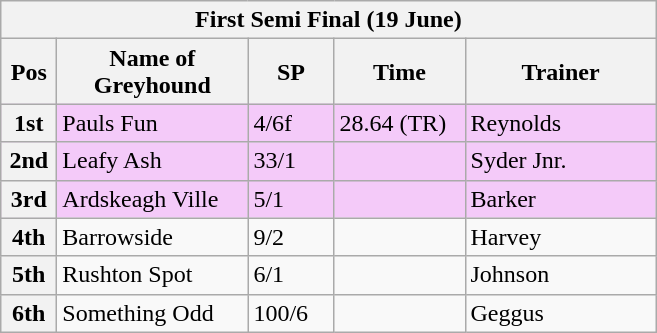<table class="wikitable">
<tr>
<th colspan="6">First Semi Final (19 June)</th>
</tr>
<tr>
<th width=30>Pos</th>
<th width=120>Name of Greyhound</th>
<th width=50>SP</th>
<th width=80>Time</th>
<th width=120>Trainer</th>
</tr>
<tr style="background: #f4caf9;">
<th>1st</th>
<td>Pauls Fun</td>
<td>4/6f</td>
<td>28.64 (TR)</td>
<td>Reynolds</td>
</tr>
<tr style="background: #f4caf9;">
<th>2nd</th>
<td>Leafy Ash</td>
<td>33/1</td>
<td></td>
<td>Syder Jnr.</td>
</tr>
<tr style="background: #f4caf9;">
<th>3rd</th>
<td>Ardskeagh Ville</td>
<td>5/1</td>
<td></td>
<td>Barker</td>
</tr>
<tr>
<th>4th</th>
<td>Barrowside</td>
<td>9/2</td>
<td></td>
<td>Harvey</td>
</tr>
<tr>
<th>5th</th>
<td>Rushton Spot</td>
<td>6/1</td>
<td></td>
<td>Johnson</td>
</tr>
<tr>
<th>6th</th>
<td>Something Odd</td>
<td>100/6</td>
<td></td>
<td>Geggus</td>
</tr>
</table>
